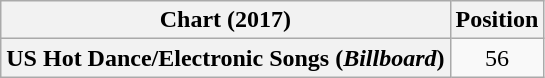<table class="wikitable sortable plainrowheaders" style="text-align:center">
<tr>
<th scope="col">Chart (2017)</th>
<th scope="col">Position</th>
</tr>
<tr>
<th scope="row">US Hot Dance/Electronic Songs (<em>Billboard</em>)</th>
<td>56</td>
</tr>
</table>
